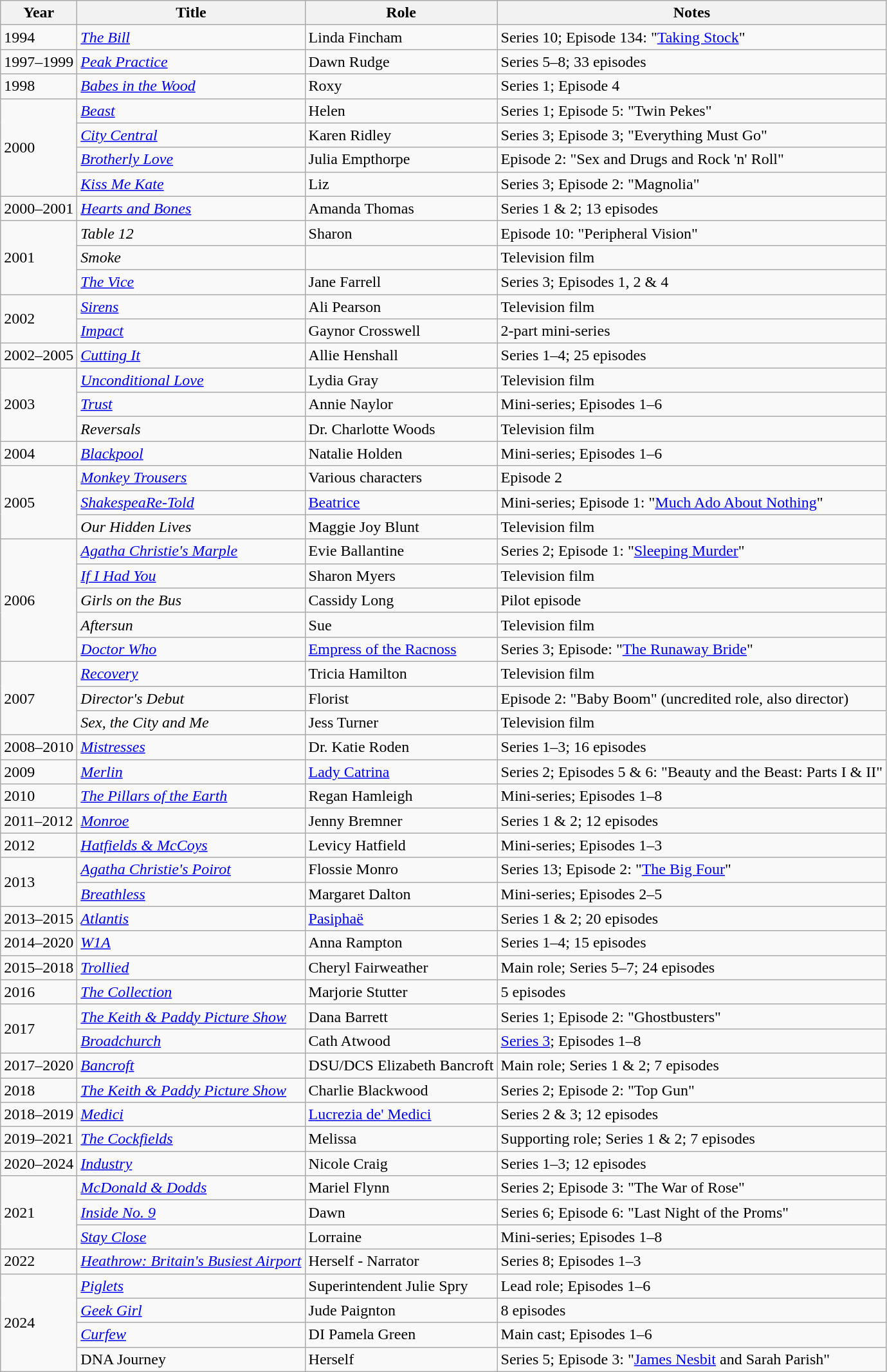<table class="wikitable sortable">
<tr>
<th>Year</th>
<th>Title</th>
<th>Role</th>
<th class="unsortable">Notes</th>
</tr>
<tr>
<td>1994</td>
<td><em><a href='#'>The Bill</a></em></td>
<td>Linda Fincham</td>
<td>Series 10; Episode 134: "<a href='#'>Taking Stock</a>"</td>
</tr>
<tr>
<td>1997–1999</td>
<td><em><a href='#'>Peak Practice</a></em></td>
<td>Dawn Rudge</td>
<td>Series 5–8; 33 episodes</td>
</tr>
<tr>
<td>1998</td>
<td><em><a href='#'>Babes in the Wood</a></em></td>
<td>Roxy</td>
<td>Series 1; Episode 4</td>
</tr>
<tr>
<td rowspan=4>2000</td>
<td><em><a href='#'>Beast</a></em></td>
<td>Helen</td>
<td>Series 1; Episode 5: "Twin Pekes"</td>
</tr>
<tr>
<td><em><a href='#'>City Central</a></em></td>
<td>Karen Ridley</td>
<td>Series 3; Episode 3; "Everything Must Go"</td>
</tr>
<tr>
<td><em><a href='#'>Brotherly Love</a></em></td>
<td>Julia Empthorpe</td>
<td>Episode 2: "Sex and Drugs and Rock 'n' Roll"</td>
</tr>
<tr>
<td><em><a href='#'>Kiss Me Kate</a></em></td>
<td>Liz</td>
<td>Series 3; Episode 2: "Magnolia"</td>
</tr>
<tr>
<td>2000–2001</td>
<td><em><a href='#'>Hearts and Bones</a></em></td>
<td>Amanda Thomas</td>
<td>Series 1 & 2; 13 episodes</td>
</tr>
<tr>
<td rowspan="3">2001</td>
<td><em>Table 12</em></td>
<td>Sharon</td>
<td>Episode 10: "Peripheral Vision"</td>
</tr>
<tr>
<td><em>Smoke</em></td>
<td></td>
<td>Television film</td>
</tr>
<tr>
<td><em><a href='#'>The Vice</a></em></td>
<td>Jane Farrell</td>
<td>Series 3; Episodes 1, 2 & 4</td>
</tr>
<tr>
<td rowspan="2">2002</td>
<td><em><a href='#'>Sirens</a></em></td>
<td>Ali Pearson</td>
<td>Television film</td>
</tr>
<tr>
<td><em><a href='#'>Impact</a></em></td>
<td>Gaynor Crosswell</td>
<td>2-part mini-series</td>
</tr>
<tr>
<td>2002–2005</td>
<td><em><a href='#'>Cutting It</a></em></td>
<td>Allie Henshall</td>
<td>Series 1–4; 25 episodes</td>
</tr>
<tr>
<td rowspan="3">2003</td>
<td><em><a href='#'>Unconditional Love</a></em></td>
<td>Lydia Gray</td>
<td>Television film</td>
</tr>
<tr>
<td><em><a href='#'>Trust</a></em></td>
<td>Annie Naylor</td>
<td>Mini-series; Episodes 1–6</td>
</tr>
<tr>
<td><em>Reversals</em></td>
<td>Dr. Charlotte Woods</td>
<td>Television film</td>
</tr>
<tr>
<td>2004</td>
<td><em><a href='#'>Blackpool</a></em></td>
<td>Natalie Holden</td>
<td>Mini-series; Episodes 1–6</td>
</tr>
<tr>
<td rowspan="3">2005</td>
<td><em><a href='#'>Monkey Trousers</a></em></td>
<td>Various characters</td>
<td>Episode 2</td>
</tr>
<tr>
<td><em><a href='#'>ShakespeaRe-Told</a></em></td>
<td><a href='#'>Beatrice</a></td>
<td>Mini-series; Episode 1: "<a href='#'>Much Ado About Nothing</a>"</td>
</tr>
<tr>
<td><em>Our Hidden Lives</em></td>
<td>Maggie Joy Blunt</td>
<td>Television film</td>
</tr>
<tr>
<td rowspan="5">2006</td>
<td><em><a href='#'>Agatha Christie's Marple</a></em></td>
<td>Evie Ballantine</td>
<td>Series 2; Episode 1: "<a href='#'>Sleeping Murder</a>"</td>
</tr>
<tr>
<td><em><a href='#'>If I Had You</a></em></td>
<td>Sharon Myers</td>
<td>Television film</td>
</tr>
<tr>
<td><em>Girls on the Bus</em></td>
<td>Cassidy Long</td>
<td>Pilot episode</td>
</tr>
<tr>
<td><em>Aftersun</em></td>
<td>Sue</td>
<td>Television film</td>
</tr>
<tr>
<td><em><a href='#'>Doctor Who</a></em></td>
<td><a href='#'>Empress of the Racnoss</a></td>
<td>Series 3; Episode: "<a href='#'>The Runaway Bride</a>"</td>
</tr>
<tr>
<td rowspan="3">2007</td>
<td><em><a href='#'>Recovery</a></em></td>
<td>Tricia Hamilton</td>
<td>Television film</td>
</tr>
<tr>
<td><em>Director's Debut</em></td>
<td>Florist</td>
<td>Episode 2: "Baby Boom" (uncredited role, also director)</td>
</tr>
<tr>
<td><em>Sex, the City and Me</em></td>
<td>Jess Turner</td>
<td>Television film</td>
</tr>
<tr>
<td>2008–2010</td>
<td><em><a href='#'>Mistresses</a></em></td>
<td>Dr. Katie Roden</td>
<td>Series 1–3; 16 episodes</td>
</tr>
<tr>
<td>2009</td>
<td><em><a href='#'>Merlin</a></em></td>
<td><a href='#'>Lady Catrina</a></td>
<td>Series 2; Episodes 5 & 6: "Beauty and the Beast: Parts I & II"</td>
</tr>
<tr>
<td>2010</td>
<td><em><a href='#'>The Pillars of the Earth</a></em></td>
<td>Regan Hamleigh</td>
<td>Mini-series; Episodes 1–8</td>
</tr>
<tr>
<td>2011–2012</td>
<td><em><a href='#'>Monroe</a></em></td>
<td>Jenny Bremner</td>
<td>Series 1 & 2; 12 episodes</td>
</tr>
<tr>
<td>2012</td>
<td><em><a href='#'>Hatfields & McCoys</a></em></td>
<td>Levicy Hatfield</td>
<td>Mini-series; Episodes 1–3</td>
</tr>
<tr>
<td rowspan=2>2013</td>
<td><em><a href='#'>Agatha Christie's Poirot</a></em></td>
<td>Flossie Monro</td>
<td>Series 13; Episode 2: "<a href='#'>The Big Four</a>"</td>
</tr>
<tr>
<td><em><a href='#'>Breathless</a></em></td>
<td>Margaret Dalton</td>
<td>Mini-series; Episodes 2–5</td>
</tr>
<tr>
<td>2013–2015</td>
<td><em><a href='#'>Atlantis</a></em></td>
<td><a href='#'>Pasiphaë</a></td>
<td>Series 1 & 2; 20 episodes</td>
</tr>
<tr>
<td>2014–2020</td>
<td><em><a href='#'>W1A</a></em></td>
<td>Anna Rampton</td>
<td>Series 1–4; 15 episodes</td>
</tr>
<tr>
<td>2015–2018</td>
<td><em><a href='#'>Trollied</a></em></td>
<td>Cheryl Fairweather</td>
<td>Main role; Series 5–7; 24 episodes</td>
</tr>
<tr>
<td>2016</td>
<td><em><a href='#'>The Collection</a></em></td>
<td>Marjorie Stutter</td>
<td>5 episodes</td>
</tr>
<tr>
<td rowspan="2">2017</td>
<td><em><a href='#'>The Keith & Paddy Picture Show</a></em></td>
<td>Dana Barrett</td>
<td>Series 1; Episode 2: "Ghostbusters"</td>
</tr>
<tr>
<td><em><a href='#'>Broadchurch</a></em></td>
<td>Cath Atwood</td>
<td><a href='#'>Series 3</a>; Episodes 1–8</td>
</tr>
<tr>
<td>2017–2020</td>
<td><em><a href='#'>Bancroft</a></em></td>
<td>DSU/DCS Elizabeth Bancroft</td>
<td>Main role; Series 1 & 2; 7 episodes</td>
</tr>
<tr>
<td>2018</td>
<td><em><a href='#'>The Keith & Paddy Picture Show</a></em></td>
<td>Charlie Blackwood</td>
<td>Series 2; Episode 2: "Top Gun"</td>
</tr>
<tr>
<td>2018–2019</td>
<td><em><a href='#'>Medici</a></em></td>
<td><a href='#'>Lucrezia de' Medici</a></td>
<td>Series 2 & 3; 12 episodes</td>
</tr>
<tr>
<td>2019–2021</td>
<td><em><a href='#'>The Cockfields</a></em></td>
<td>Melissa</td>
<td>Supporting role; Series 1 & 2; 7 episodes</td>
</tr>
<tr>
<td>2020–2024</td>
<td><em><a href='#'>Industry</a></em></td>
<td>Nicole Craig</td>
<td>Series 1–3; 12 episodes</td>
</tr>
<tr>
<td rowspan="3">2021</td>
<td><em><a href='#'>McDonald & Dodds</a></em></td>
<td>Mariel Flynn</td>
<td>Series 2; Episode 3: "The War of Rose"</td>
</tr>
<tr>
<td><em><a href='#'>Inside No. 9</a></em></td>
<td>Dawn</td>
<td>Series 6; Episode 6: "Last Night of the Proms"</td>
</tr>
<tr>
<td><em><a href='#'>Stay Close</a></em></td>
<td>Lorraine</td>
<td>Mini-series; Episodes 1–8</td>
</tr>
<tr>
<td>2022</td>
<td><em><a href='#'>Heathrow: Britain's Busiest Airport</a></em></td>
<td>Herself - Narrator</td>
<td>Series 8; Episodes 1–3</td>
</tr>
<tr>
<td rowspan="4">2024</td>
<td><em><a href='#'>Piglets</a></em></td>
<td>Superintendent Julie Spry</td>
<td>Lead role; Episodes 1–6</td>
</tr>
<tr>
<td><em><a href='#'>Geek Girl</a></em></td>
<td>Jude Paignton</td>
<td>8 episodes</td>
</tr>
<tr>
<td><em><a href='#'>Curfew</a></td>
<td>DI Pamela Green</td>
<td>Main cast; Episodes 1–6</td>
</tr>
<tr>
<td></em>DNA Journey<em></td>
<td>Herself</td>
<td>Series 5; Episode 3: "<a href='#'>James Nesbit</a> and Sarah Parish"</td>
</tr>
</table>
